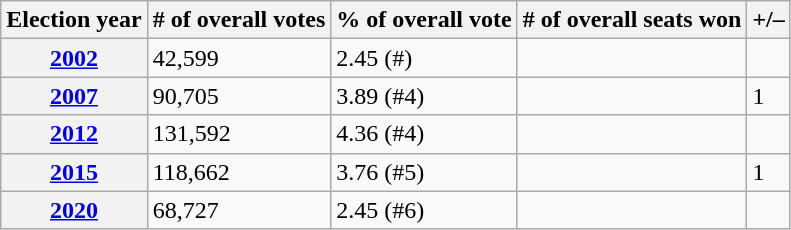<table class=wikitable>
<tr>
<th>Election year</th>
<th># of overall votes</th>
<th>% of overall vote</th>
<th># of overall seats won</th>
<th>+/–</th>
</tr>
<tr>
<th><a href='#'>2002</a></th>
<td>42,599</td>
<td>2.45 (#)</td>
<td></td>
<td></td>
</tr>
<tr>
<th><a href='#'>2007</a></th>
<td>90,705</td>
<td>3.89 (#4)</td>
<td></td>
<td> 1</td>
</tr>
<tr>
<th><a href='#'>2012</a></th>
<td>131,592</td>
<td>4.36 (#4)</td>
<td></td>
<td></td>
</tr>
<tr>
<th><a href='#'>2015</a></th>
<td>118,662</td>
<td>3.76 (#5)</td>
<td></td>
<td> 1</td>
</tr>
<tr>
<th><a href='#'>2020</a></th>
<td>68,727</td>
<td>2.45 (#6)</td>
<td></td>
<td></td>
</tr>
</table>
